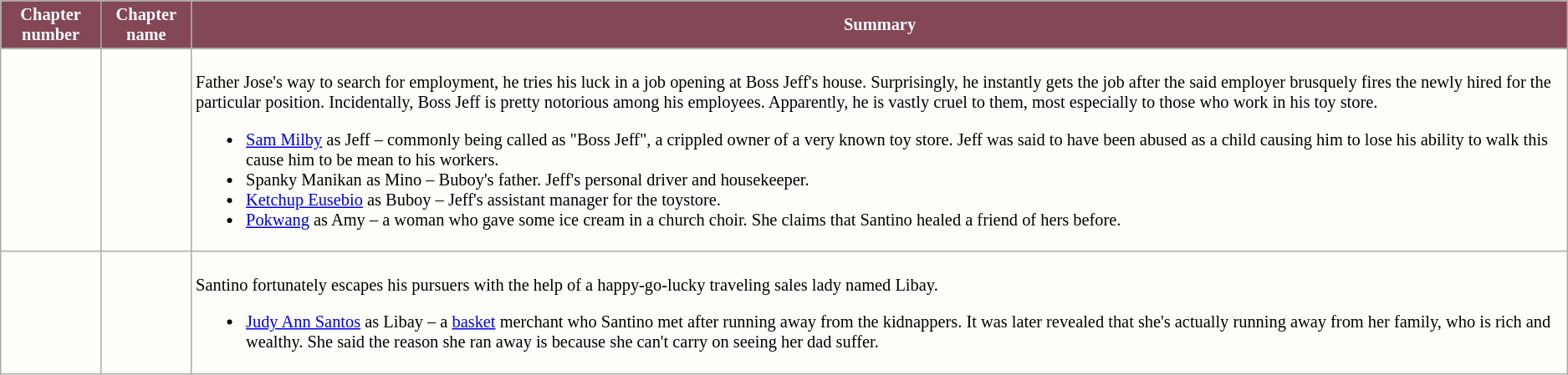<table class="wikitable" style=" background:#FEFEFA; font-size: 85%;">
<tr>
<th style="background:#834755 ; color:white ;">Chapter number</th>
<th style="background:#834755 ; color:white; ">Chapter name</th>
<th style="background:#834755 ; color:white;">Summary</th>
</tr>
<tr>
<td></td>
<td></td>
<td><br>Father Jose's way to search for employment, he tries his luck in a job opening at Boss Jeff's house. Surprisingly, he instantly gets the job after the said employer brusquely fires the newly hired for the particular position. Incidentally, Boss Jeff is pretty notorious among his employees. Apparently, he is vastly cruel to them, most especially to those who work in his toy store.<ul><li><a href='#'>Sam Milby</a> as Jeff – commonly being called as "Boss Jeff", a crippled owner of a very known toy store. Jeff was said to have been abused as a child causing him to lose his ability to walk this cause him to be mean to his workers.</li><li>Spanky Manikan as Mino – Buboy's father. Jeff's personal driver and housekeeper.</li><li><a href='#'>Ketchup Eusebio</a> as Buboy – Jeff's assistant manager for the toystore.</li><li><a href='#'>Pokwang</a> as Amy – a woman who gave some ice cream in a church choir. She claims that Santino healed a friend of hers before.</li></ul></td>
</tr>
<tr>
<td></td>
<td></td>
<td><br>Santino fortunately escapes his pursuers with the help of a happy-go-lucky traveling sales lady named Libay.<ul><li><a href='#'>Judy Ann Santos</a> as Libay – a <a href='#'>basket</a> merchant who Santino met after running away from the kidnappers. It was later revealed that she's actually running away from her family, who is rich and wealthy. She said the reason she ran away is because she can't carry on seeing her dad suffer.</li></ul></td>
</tr>
</table>
